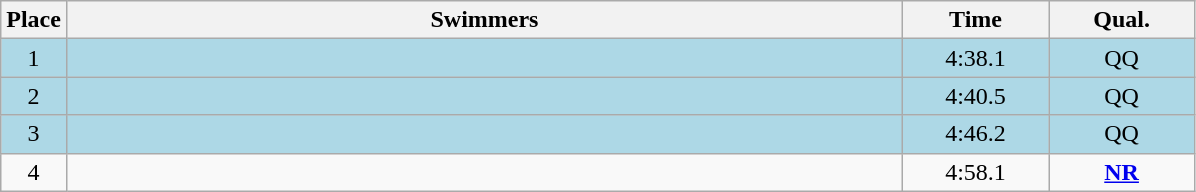<table class=wikitable style="text-align:center">
<tr>
<th>Place</th>
<th width=550>Swimmers</th>
<th width=90>Time</th>
<th width=90>Qual.</th>
</tr>
<tr bgcolor=lightblue>
<td>1</td>
<td align=left></td>
<td>4:38.1</td>
<td>QQ</td>
</tr>
<tr bgcolor=lightblue>
<td>2</td>
<td align=left></td>
<td>4:40.5</td>
<td>QQ</td>
</tr>
<tr bgcolor=lightblue>
<td>3</td>
<td align=left></td>
<td>4:46.2</td>
<td>QQ</td>
</tr>
<tr>
<td>4</td>
<td align=left></td>
<td>4:58.1</td>
<td><strong><a href='#'>NR</a></strong></td>
</tr>
</table>
